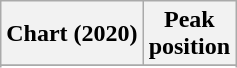<table class="wikitable sortable plainrowheaders">
<tr>
<th scope="col">Chart (2020)</th>
<th scope="col">Peak<br>position</th>
</tr>
<tr>
</tr>
<tr>
</tr>
<tr>
</tr>
<tr>
</tr>
<tr>
</tr>
<tr>
</tr>
<tr>
</tr>
<tr>
</tr>
<tr>
</tr>
<tr>
</tr>
</table>
